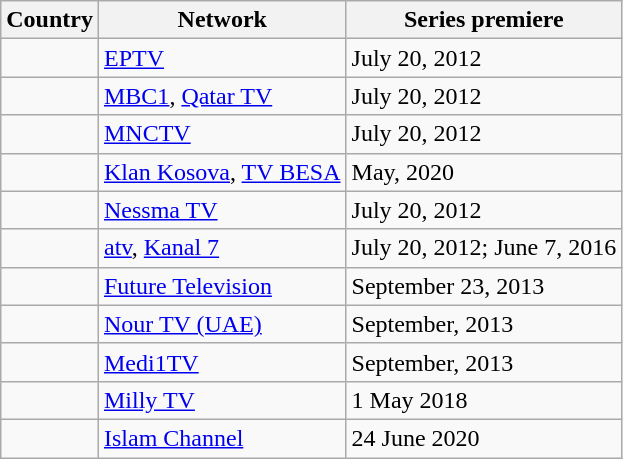<table class="sortable wikitable">
<tr>
<th>Country</th>
<th>Network</th>
<th>Series premiere</th>
</tr>
<tr>
<td></td>
<td><a href='#'>EPTV</a></td>
<td>July 20, 2012</td>
</tr>
<tr>
<td></td>
<td><a href='#'>MBC1</a>, <a href='#'>Qatar TV</a></td>
<td>July 20, 2012</td>
</tr>
<tr>
<td></td>
<td><a href='#'>MNCTV</a></td>
<td>July 20, 2012</td>
</tr>
<tr>
<td></td>
<td><a href='#'>Klan Kosova</a>, <a href='#'>TV BESA</a></td>
<td>May, 2020</td>
</tr>
<tr>
<td></td>
<td><a href='#'>Nessma TV</a></td>
<td>July 20, 2012</td>
</tr>
<tr>
<td></td>
<td><a href='#'>atv</a>, <a href='#'>Kanal 7</a></td>
<td>July 20, 2012; June 7, 2016</td>
</tr>
<tr>
<td></td>
<td><a href='#'>Future Television</a></td>
<td>September 23, 2013</td>
</tr>
<tr>
<td></td>
<td><a href='#'>Nour TV (UAE)</a></td>
<td>September, 2013</td>
</tr>
<tr>
<td></td>
<td><a href='#'>Medi1TV</a></td>
<td>September, 2013</td>
</tr>
<tr>
<td></td>
<td><a href='#'>Milly TV</a></td>
<td>1 May 2018</td>
</tr>
<tr>
<td></td>
<td><a href='#'>Islam Channel</a></td>
<td>24 June 2020</td>
</tr>
</table>
